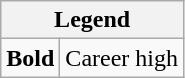<table class="wikitable mw-collapsible">
<tr>
<th colspan="2">Legend</th>
</tr>
<tr>
<td><strong>Bold</strong></td>
<td>Career high</td>
</tr>
</table>
